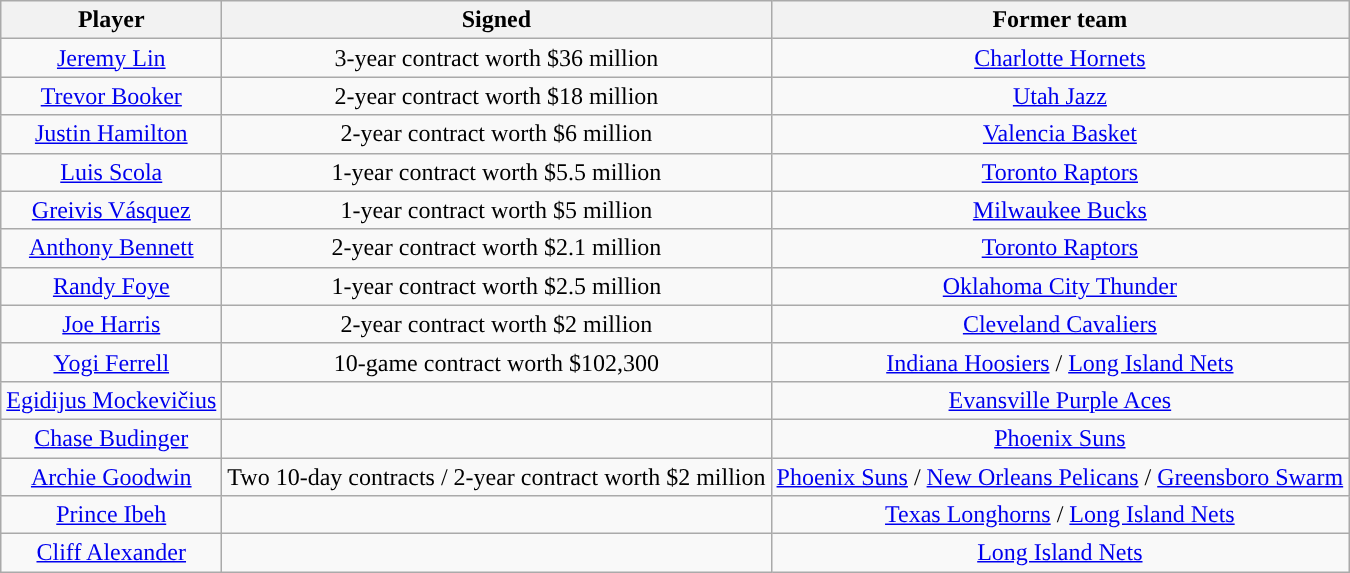<table class="wikitable sortable sortable" style="text-align: center">
<tr>
<th>Player</th>
<th>Signed</th>
<th>Former team</th>
</tr>
<tr style="text-align: center">
<td><a href='#'>Jeremy Lin</a></td>
<td>3-year contract worth $36 million</td>
<td><a href='#'>Charlotte Hornets</a></td>
</tr>
<tr style="text-align: center">
<td><a href='#'>Trevor Booker</a></td>
<td>2-year contract worth $18 million</td>
<td><a href='#'>Utah Jazz</a></td>
</tr>
<tr style="text-align: center">
<td><a href='#'>Justin Hamilton</a></td>
<td>2-year contract worth $6 million</td>
<td> <a href='#'>Valencia Basket</a></td>
</tr>
<tr style="text-align: center">
<td><a href='#'>Luis Scola</a></td>
<td>1-year contract worth $5.5 million</td>
<td><a href='#'>Toronto Raptors</a></td>
</tr>
<tr style="text-align: center">
<td><a href='#'>Greivis Vásquez</a></td>
<td>1-year contract worth $5 million</td>
<td><a href='#'>Milwaukee Bucks</a></td>
</tr>
<tr style="text-align: center">
<td><a href='#'>Anthony Bennett</a></td>
<td>2-year contract worth $2.1 million</td>
<td><a href='#'>Toronto Raptors</a></td>
</tr>
<tr style="text-align: center">
<td><a href='#'>Randy Foye</a></td>
<td>1-year contract worth $2.5 million</td>
<td><a href='#'>Oklahoma City Thunder</a></td>
</tr>
<tr style="text-align: center">
<td><a href='#'>Joe Harris</a></td>
<td>2-year contract worth $2 million</td>
<td><a href='#'>Cleveland Cavaliers</a></td>
</tr>
<tr style="text-align: center">
<td><a href='#'>Yogi Ferrell</a></td>
<td>10-game contract worth $102,300</td>
<td><a href='#'>Indiana Hoosiers</a> / <a href='#'>Long Island Nets</a></td>
</tr>
<tr style="text-align: center">
<td><a href='#'>Egidijus Mockevičius</a></td>
<td></td>
<td><a href='#'>Evansville Purple Aces</a></td>
</tr>
<tr style="text-align: center">
<td><a href='#'>Chase Budinger</a></td>
<td></td>
<td><a href='#'>Phoenix Suns</a></td>
</tr>
<tr style="text-align: center">
<td><a href='#'>Archie Goodwin</a></td>
<td>Two 10-day contracts / 2-year contract worth $2 million</td>
<td><a href='#'>Phoenix Suns</a> / <a href='#'>New Orleans Pelicans</a> / <a href='#'>Greensboro Swarm</a></td>
</tr>
<tr style="text-align: center">
<td><a href='#'>Prince Ibeh</a></td>
<td></td>
<td><a href='#'>Texas Longhorns</a> / <a href='#'>Long Island Nets</a></td>
</tr>
<tr style="text-align: center">
<td><a href='#'>Cliff Alexander</a></td>
<td></td>
<td><a href='#'>Long Island Nets</a></td>
</tr>
</table>
